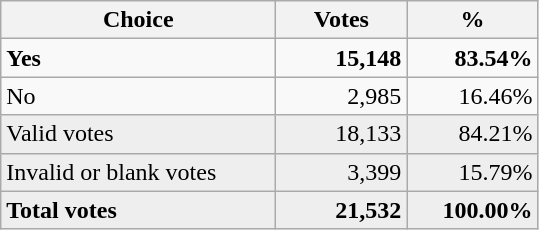<table class="wikitable">
<tr>
<th style=width:11em>Choice</th>
<th style=width:5em>Votes</th>
<th style=width:5em>%</th>
</tr>
<tr>
<td> <strong>Yes</strong></td>
<td style="text-align: right;"><strong>15,148</strong></td>
<td style="text-align: right;"><strong>83.54%</strong></td>
</tr>
<tr>
<td> No</td>
<td style="text-align: right;">2,985</td>
<td style="text-align: right;">16.46%</td>
</tr>
<tr style="background-color:#eeeeee" |>
<td>Valid votes</td>
<td style="text-align: right;">18,133</td>
<td style="text-align: right;">84.21%</td>
</tr>
<tr style="background-color:#eeeeee" |>
<td>Invalid or blank votes</td>
<td style="text-align: right;">3,399</td>
<td style="text-align: right;">15.79%</td>
</tr>
<tr style="background-color:#eeeeee" |>
<td><strong>Total votes </strong></td>
<td style="text-align: right;"><strong>21,532</strong></td>
<td style="text-align: right;"><strong>100.00%</strong></td>
</tr>
</table>
